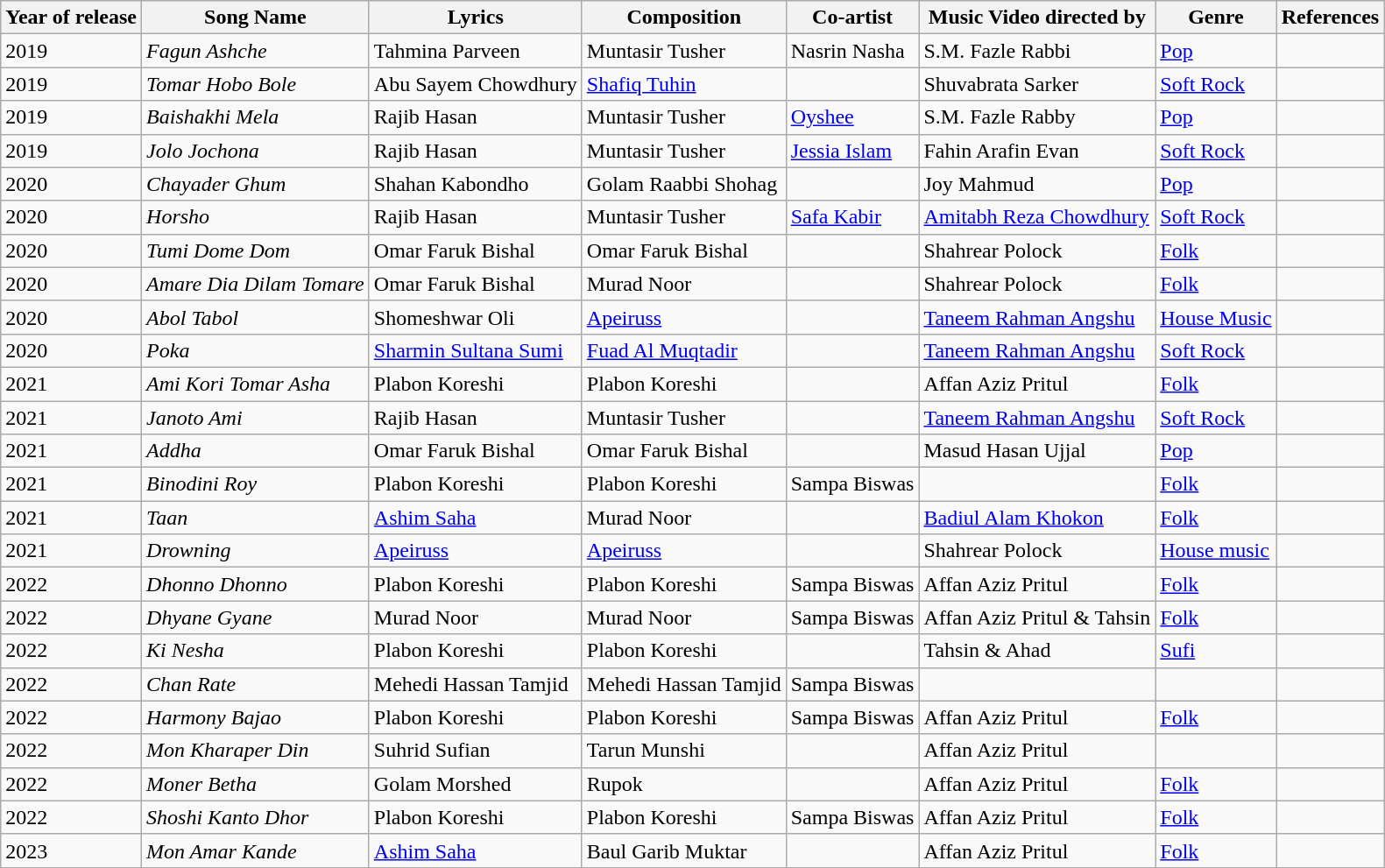<table class="wikitable" style="border: none;">
<tr>
<th scope="col">Year of release</th>
<th scope="col">Song Name</th>
<th scope="col">Lyrics</th>
<th scope="col">Composition</th>
<th scope="col">Co-artist</th>
<th scope="col">Music Video directed by</th>
<th scope="col">Genre</th>
<th scope="col">References</th>
</tr>
<tr>
<td>2019</td>
<td><em>Fagun Ashche</em></td>
<td>Tahmina Parveen</td>
<td>Muntasir Tusher</td>
<td>Nasrin Nasha</td>
<td>S.M. Fazle Rabbi</td>
<td><a href='#'>Pop</a></td>
<td></td>
</tr>
<tr>
<td>2019</td>
<td><em>Tomar Hobo Bole</em></td>
<td>Abu Sayem Chowdhury</td>
<td><a href='#'>Shafiq Tuhin</a></td>
<td></td>
<td>Shuvabrata Sarker</td>
<td><a href='#'>Soft Rock</a></td>
<td></td>
</tr>
<tr>
<td>2019</td>
<td><em>Baishakhi Mela</em></td>
<td>Rajib Hasan</td>
<td>Muntasir Tusher</td>
<td><a href='#'>Oyshee</a></td>
<td>S.M. Fazle Rabby</td>
<td><a href='#'>Pop</a></td>
<td></td>
</tr>
<tr>
<td>2019</td>
<td><em>Jolo Jochona</em></td>
<td>Rajib Hasan</td>
<td>Muntasir Tusher</td>
<td><a href='#'>Jessia Islam</a></td>
<td>Fahin Arafin Evan</td>
<td><a href='#'>Soft Rock</a></td>
<td></td>
</tr>
<tr>
<td>2020</td>
<td><em>Chayader Ghum</em></td>
<td>Shahan Kabondho</td>
<td>Golam Raabbi Shohag</td>
<td></td>
<td>Joy Mahmud</td>
<td><a href='#'>Pop</a></td>
<td></td>
</tr>
<tr>
<td>2020</td>
<td><em>Horsho</em></td>
<td>Rajib Hasan</td>
<td>Muntasir Tusher</td>
<td><a href='#'>Safa Kabir</a></td>
<td><a href='#'>Amitabh Reza Chowdhury</a></td>
<td><a href='#'>Soft Rock</a></td>
<td></td>
</tr>
<tr>
<td>2020</td>
<td><em>Tumi Dome Dom</em></td>
<td>Omar Faruk Bishal</td>
<td>Omar Faruk Bishal</td>
<td></td>
<td>Shahrear Polock</td>
<td><a href='#'>Folk</a></td>
<td></td>
</tr>
<tr>
<td>2020</td>
<td><em>Amare Dia Dilam Tomare</em></td>
<td>Omar Faruk Bishal</td>
<td>Murad Noor</td>
<td></td>
<td>Shahrear Polock</td>
<td><a href='#'>Folk</a></td>
<td></td>
</tr>
<tr>
<td>2020</td>
<td><em>Abol Tabol</em></td>
<td>Shomeshwar Oli</td>
<td><a href='#'>Apeiruss</a></td>
<td></td>
<td><a href='#'>Taneem Rahman Angshu</a></td>
<td><a href='#'>House Music</a></td>
<td></td>
</tr>
<tr>
<td>2020</td>
<td><em>Poka</em></td>
<td><a href='#'>Sharmin Sultana Sumi</a></td>
<td><a href='#'>Fuad Al Muqtadir</a></td>
<td></td>
<td><a href='#'>Taneem Rahman Angshu</a></td>
<td><a href='#'>Soft Rock</a></td>
<td></td>
</tr>
<tr>
<td>2021</td>
<td><em>Ami Kori Tomar Asha</em></td>
<td>Plabon Koreshi</td>
<td>Plabon Koreshi</td>
<td></td>
<td>Affan Aziz Pritul</td>
<td><a href='#'>Folk</a></td>
<td></td>
</tr>
<tr>
<td>2021</td>
<td><em>Janoto Ami</em></td>
<td>Rajib Hasan</td>
<td>Muntasir Tusher</td>
<td></td>
<td><a href='#'>Taneem Rahman Angshu</a></td>
<td><a href='#'>Soft Rock</a></td>
<td></td>
</tr>
<tr>
<td>2021</td>
<td><em>Addha</em></td>
<td>Omar Faruk Bishal</td>
<td>Omar Faruk Bishal</td>
<td></td>
<td>Masud Hasan Ujjal</td>
<td><a href='#'>Pop</a></td>
<td></td>
</tr>
<tr>
<td>2021</td>
<td><em>Binodini Roy</em></td>
<td>Plabon Koreshi</td>
<td>Plabon Koreshi</td>
<td>Sampa Biswas</td>
<td></td>
<td><a href='#'>Folk</a></td>
<td></td>
</tr>
<tr>
<td>2021</td>
<td><em>Taan</em></td>
<td><a href='#'>Ashim Saha</a></td>
<td>Murad Noor</td>
<td></td>
<td><a href='#'>Badiul Alam Khokon</a></td>
<td><a href='#'>Folk</a></td>
<td></td>
</tr>
<tr>
<td>2021</td>
<td><em>Drowning</em></td>
<td><a href='#'>Apeiruss</a></td>
<td><a href='#'>Apeiruss</a></td>
<td></td>
<td>Shahrear Polock</td>
<td><a href='#'>House music</a></td>
<td></td>
</tr>
<tr>
<td>2022</td>
<td><em>Dhonno Dhonno</em></td>
<td>Plabon Koreshi</td>
<td>Plabon Koreshi</td>
<td>Sampa Biswas</td>
<td>Affan Aziz Pritul</td>
<td><a href='#'>Folk</a></td>
<td></td>
</tr>
<tr>
<td>2022</td>
<td><em>Dhyane Gyane</em></td>
<td>Murad Noor</td>
<td>Murad Noor</td>
<td>Sampa Biswas</td>
<td>Affan Aziz Pritul & Tahsin</td>
<td><a href='#'>Folk</a></td>
<td></td>
</tr>
<tr>
<td>2022</td>
<td><em>Ki Nesha</em></td>
<td>Plabon Koreshi</td>
<td>Plabon Koreshi</td>
<td></td>
<td>Tahsin & Ahad</td>
<td><a href='#'>Sufi</a></td>
<td></td>
</tr>
<tr>
<td>2022</td>
<td><em>Chan Rate</em></td>
<td>Mehedi Hassan Tamjid</td>
<td>Mehedi Hassan Tamjid</td>
<td>Sampa Biswas</td>
<td></td>
<td></td>
<td></td>
</tr>
<tr>
<td>2022</td>
<td><em>Harmony Bajao</em></td>
<td>Plabon Koreshi</td>
<td>Plabon Koreshi</td>
<td>Sampa Biswas</td>
<td>Affan Aziz Pritul</td>
<td><a href='#'>Folk</a></td>
<td></td>
</tr>
<tr>
<td>2022</td>
<td><em>Mon Kharaper Din</em></td>
<td>Suhrid Sufian</td>
<td>Tarun Munshi</td>
<td></td>
<td>Affan Aziz Pritul</td>
<td></td>
<td></td>
</tr>
<tr>
<td>2022</td>
<td><em>Moner Betha</em></td>
<td>Golam Morshed</td>
<td>Rupok</td>
<td></td>
<td>Affan Aziz Pritul</td>
<td><a href='#'>Folk</a></td>
<td></td>
</tr>
<tr>
<td>2022</td>
<td><em>Shoshi Kanto Dhor</em></td>
<td>Plabon Koreshi</td>
<td>Plabon Koreshi</td>
<td>Sampa Biswas</td>
<td>Affan Aziz Pritul</td>
<td><a href='#'>Folk</a></td>
<td></td>
</tr>
<tr>
<td>2023</td>
<td><em>Mon Amar Kande</em></td>
<td><a href='#'>Ashim Saha</a></td>
<td>Baul Garib Muktar</td>
<td></td>
<td>Affan Aziz Pritul</td>
<td><a href='#'>Folk</a></td>
<td></td>
</tr>
</table>
